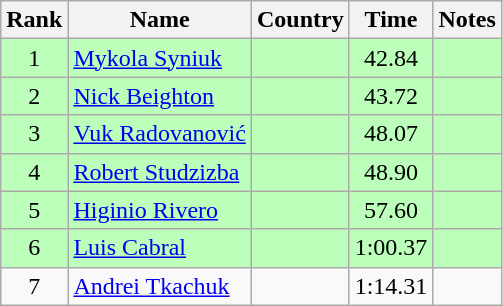<table class="wikitable" style="text-align:center">
<tr>
<th>Rank</th>
<th>Name</th>
<th>Country</th>
<th>Time</th>
<th>Notes</th>
</tr>
<tr bgcolor=bbffbb>
<td>1</td>
<td align="left"><a href='#'>Mykola Syniuk</a></td>
<td align="left"></td>
<td>42.84</td>
<td></td>
</tr>
<tr bgcolor=bbffbb>
<td>2</td>
<td align="left"><a href='#'>Nick Beighton</a></td>
<td align="left"></td>
<td>43.72</td>
<td></td>
</tr>
<tr bgcolor=bbffbb>
<td>3</td>
<td align="left"><a href='#'>Vuk Radovanović</a></td>
<td align="left"></td>
<td>48.07</td>
<td></td>
</tr>
<tr bgcolor=bbffbb>
<td>4</td>
<td align="left"><a href='#'>Robert Studzizba</a></td>
<td align="left"></td>
<td>48.90</td>
<td></td>
</tr>
<tr bgcolor=bbffbb>
<td>5</td>
<td align="left"><a href='#'>Higinio Rivero</a></td>
<td align="left"></td>
<td>57.60</td>
<td></td>
</tr>
<tr bgcolor=bbffbb>
<td>6</td>
<td align="left"><a href='#'>Luis Cabral</a></td>
<td align="left"></td>
<td>1:00.37</td>
<td></td>
</tr>
<tr>
<td>7</td>
<td align="left"><a href='#'>Andrei Tkachuk</a></td>
<td align="left"></td>
<td>1:14.31</td>
<td></td>
</tr>
</table>
